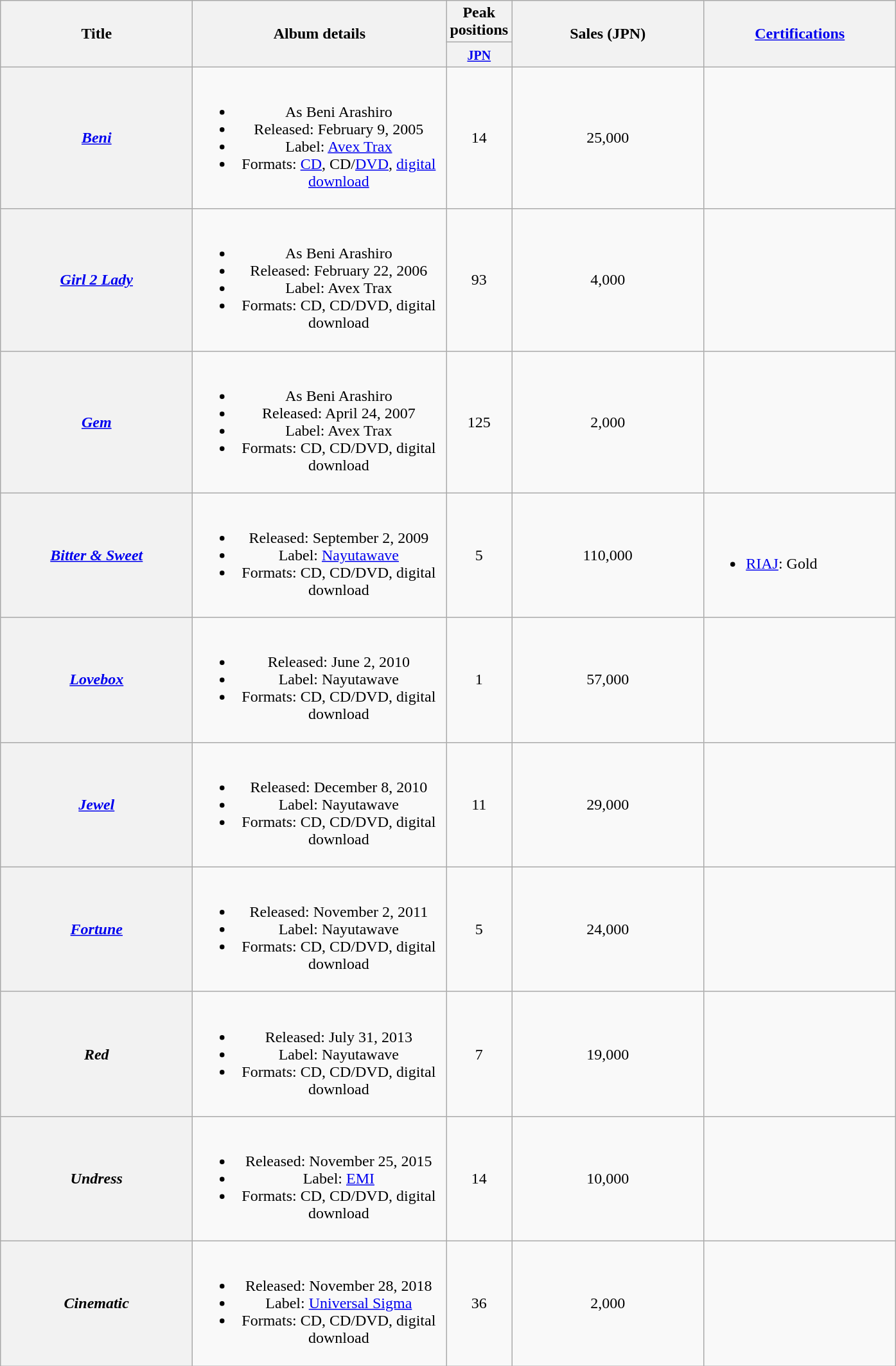<table class="wikitable plainrowheaders" style="text-align:center;">
<tr>
<th style="width:12em;" rowspan="2">Title</th>
<th style="width:16em;" rowspan="2">Album details</th>
<th colspan="1">Peak positions</th>
<th style="width:12em;" rowspan="2">Sales (JPN)</th>
<th style="width:12em;" rowspan="2"><a href='#'>Certifications</a></th>
</tr>
<tr>
<th style="width:2.5em;"><small><a href='#'>JPN</a></small><br></th>
</tr>
<tr>
<th scope="row"><em><a href='#'>Beni</a></em></th>
<td><br><ul><li>As Beni Arashiro</li><li>Released: February 9, 2005 </li><li>Label: <a href='#'>Avex Trax</a></li><li>Formats: <a href='#'>CD</a>, CD/<a href='#'>DVD</a>, <a href='#'>digital download</a></li></ul></td>
<td>14</td>
<td>25,000</td>
<td align="left"></td>
</tr>
<tr>
<th scope="row"><em><a href='#'>Girl 2 Lady</a></em></th>
<td><br><ul><li>As Beni Arashiro</li><li>Released: February 22, 2006 </li><li>Label: Avex Trax</li><li>Formats: CD, CD/DVD, digital download</li></ul></td>
<td>93</td>
<td>4,000</td>
<td align="left"></td>
</tr>
<tr>
<th scope="row"><em><a href='#'>Gem</a></em></th>
<td><br><ul><li>As Beni Arashiro</li><li>Released: April 24, 2007 </li><li>Label: Avex Trax</li><li>Formats: CD, CD/DVD, digital download</li></ul></td>
<td>125</td>
<td>2,000</td>
<td align="left"></td>
</tr>
<tr>
<th scope="row"><em><a href='#'>Bitter & Sweet</a></em></th>
<td><br><ul><li>Released: September 2, 2009 </li><li>Label: <a href='#'>Nayutawave</a></li><li>Formats: CD, CD/DVD, digital download</li></ul></td>
<td>5</td>
<td>110,000</td>
<td align="left"><br><ul><li><a href='#'>RIAJ</a>: Gold</li></ul></td>
</tr>
<tr>
<th scope="row"><em><a href='#'>Lovebox</a></em></th>
<td><br><ul><li>Released: June 2, 2010 </li><li>Label: Nayutawave</li><li>Formats: CD, CD/DVD, digital download</li></ul></td>
<td>1</td>
<td>57,000</td>
<td align="left"></td>
</tr>
<tr>
<th scope="row"><em><a href='#'>Jewel</a></em></th>
<td><br><ul><li>Released: December 8, 2010 </li><li>Label: Nayutawave</li><li>Formats: CD, CD/DVD, digital download</li></ul></td>
<td>11</td>
<td>29,000</td>
<td align="left"></td>
</tr>
<tr>
<th scope="row"><em><a href='#'>Fortune</a></em></th>
<td><br><ul><li>Released: November 2, 2011 </li><li>Label: Nayutawave</li><li>Formats: CD, CD/DVD, digital download</li></ul></td>
<td>5</td>
<td>24,000</td>
<td align="left"></td>
</tr>
<tr>
<th scope="row"><em>Red</em></th>
<td><br><ul><li>Released: July 31, 2013 </li><li>Label: Nayutawave</li><li>Formats: CD, CD/DVD, digital download</li></ul></td>
<td>7</td>
<td>19,000</td>
<td align="left"></td>
</tr>
<tr>
<th scope="row"><em>Undress</em></th>
<td><br><ul><li>Released: November 25, 2015 </li><li>Label: <a href='#'>EMI</a></li><li>Formats: CD, CD/DVD, digital download</li></ul></td>
<td>14</td>
<td>10,000</td>
<td align="left"></td>
</tr>
<tr>
<th scope="row"><em>Cinematic</em></th>
<td><br><ul><li>Released: November 28, 2018 </li><li>Label: <a href='#'>Universal Sigma</a></li><li>Formats: CD, CD/DVD, digital download</li></ul></td>
<td>36</td>
<td>2,000</td>
<td align="left"></td>
</tr>
</table>
